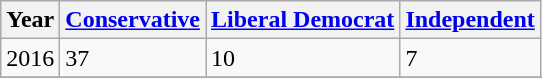<table class="wikitable">
<tr>
<th>Year</th>
<th><a href='#'>Conservative</a></th>
<th><a href='#'>Liberal Democrat</a></th>
<th><a href='#'>Independent</a></th>
</tr>
<tr>
<td>2016</td>
<td>37</td>
<td>10</td>
<td>7</td>
</tr>
<tr>
</tr>
</table>
